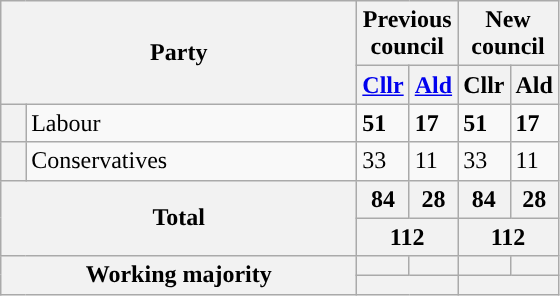<table class="wikitable">
<tr>
<th colspan="2" rowspan="2" style="width: 230px">Party</th>
<th valign=top colspan="2" style="width: 30px">Previous council</th>
<th valign=top colspan="2" style="width: 30px">New council</th>
</tr>
<tr>
<th><a href='#'>Cllr</a></th>
<th><a href='#'>Ald</a></th>
<th>Cllr</th>
<th>Ald</th>
</tr>
<tr>
<th style="background-color: "></th>
<td>Labour</td>
<td><strong>51</strong></td>
<td><strong>17</strong></td>
<td><strong>51</strong></td>
<td><strong>17</strong></td>
</tr>
<tr>
<th style="background-color: "></th>
<td>Conservatives</td>
<td>33</td>
<td>11</td>
<td>33</td>
<td>11</td>
</tr>
<tr>
<th colspan="2" rowspan="2">Total</th>
<th style="text-align: center">84</th>
<th style="text-align: center">28</th>
<th style="text-align: center">84</th>
<th style="text-align: center">28</th>
</tr>
<tr>
<th colspan="2" style="text-align: center">112</th>
<th colspan="2" style="text-align: center">112</th>
</tr>
<tr>
<th colspan="2" rowspan="2">Working majority</th>
<th></th>
<th></th>
<th></th>
<th></th>
</tr>
<tr>
<th colspan="2"></th>
<th colspan="2"></th>
</tr>
</table>
